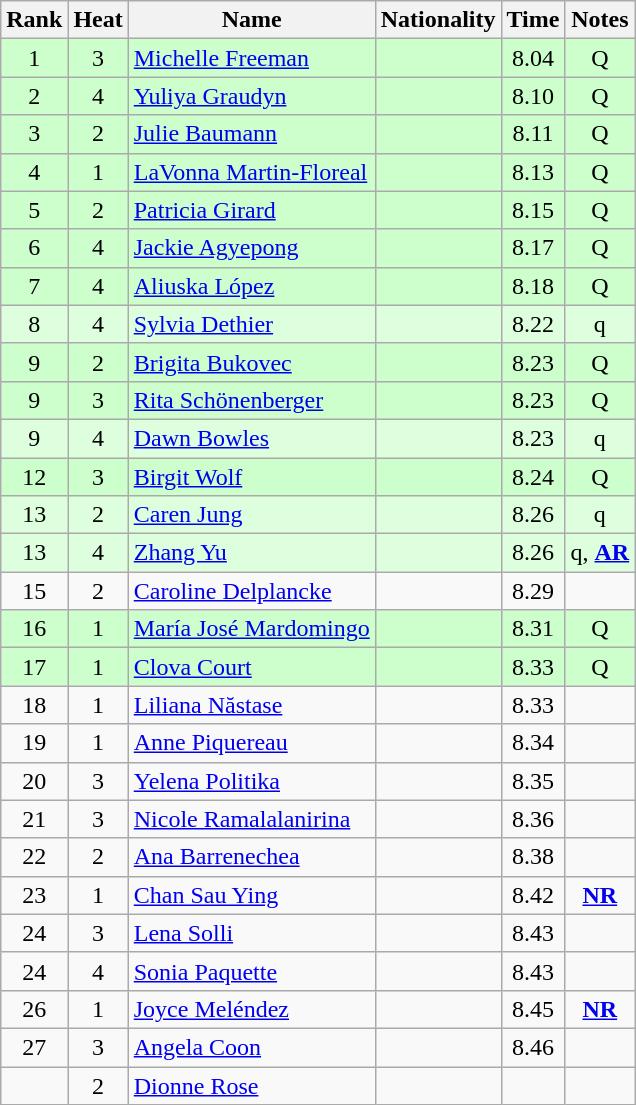<table class="wikitable sortable" style="text-align:center">
<tr>
<th>Rank</th>
<th>Heat</th>
<th>Name</th>
<th>Nationality</th>
<th>Time</th>
<th>Notes</th>
</tr>
<tr bgcolor=ccffcc>
<td>1</td>
<td>3</td>
<td align="left"><a href='#'>Michelle Freeman</a></td>
<td align=left></td>
<td>8.04</td>
<td>Q</td>
</tr>
<tr bgcolor=ccffcc>
<td>2</td>
<td>4</td>
<td align="left"><a href='#'>Yuliya Graudyn</a></td>
<td align=left></td>
<td>8.10</td>
<td>Q</td>
</tr>
<tr bgcolor=ccffcc>
<td>3</td>
<td>2</td>
<td align="left"><a href='#'>Julie Baumann</a></td>
<td align=left></td>
<td>8.11</td>
<td>Q</td>
</tr>
<tr bgcolor=ccffcc>
<td>4</td>
<td>1</td>
<td align="left"><a href='#'>LaVonna Martin-Floreal</a></td>
<td align=left></td>
<td>8.13</td>
<td>Q</td>
</tr>
<tr bgcolor=ccffcc>
<td>5</td>
<td>2</td>
<td align="left"><a href='#'>Patricia Girard</a></td>
<td align=left></td>
<td>8.15</td>
<td>Q</td>
</tr>
<tr bgcolor=ccffcc>
<td>6</td>
<td>4</td>
<td align="left"><a href='#'>Jackie Agyepong</a></td>
<td align=left></td>
<td>8.17</td>
<td>Q</td>
</tr>
<tr bgcolor=ccffcc>
<td>7</td>
<td>4</td>
<td align="left"><a href='#'>Aliuska López</a></td>
<td align=left></td>
<td>8.18</td>
<td>Q</td>
</tr>
<tr bgcolor=ddffdd>
<td>8</td>
<td>4</td>
<td align="left"><a href='#'>Sylvia Dethier</a></td>
<td align=left></td>
<td>8.22</td>
<td>q</td>
</tr>
<tr bgcolor=ccffcc>
<td>9</td>
<td>2</td>
<td align="left"><a href='#'>Brigita Bukovec</a></td>
<td align=left></td>
<td>8.23</td>
<td>Q</td>
</tr>
<tr bgcolor=ccffcc>
<td>9</td>
<td>3</td>
<td align="left"><a href='#'>Rita Schönenberger</a></td>
<td align=left></td>
<td>8.23</td>
<td>Q</td>
</tr>
<tr bgcolor=ddffdd>
<td>9</td>
<td>4</td>
<td align="left"><a href='#'>Dawn Bowles</a></td>
<td align=left></td>
<td>8.23</td>
<td>q</td>
</tr>
<tr bgcolor=ccffcc>
<td>12</td>
<td>3</td>
<td align="left"><a href='#'>Birgit Wolf</a></td>
<td align=left></td>
<td>8.24</td>
<td>Q</td>
</tr>
<tr bgcolor=ddffdd>
<td>13</td>
<td>2</td>
<td align="left"><a href='#'>Caren Jung</a></td>
<td align=left></td>
<td>8.26</td>
<td>q</td>
</tr>
<tr bgcolor=ddffdd>
<td>13</td>
<td>4</td>
<td align="left"><a href='#'>Zhang Yu</a></td>
<td align=left></td>
<td>8.26</td>
<td>q, <strong><a href='#'>AR</a></strong></td>
</tr>
<tr>
<td>15</td>
<td>2</td>
<td align="left"><a href='#'>Caroline Delplancke</a></td>
<td align=left></td>
<td>8.29</td>
<td></td>
</tr>
<tr bgcolor=ccffcc>
<td>16</td>
<td>1</td>
<td align="left"><a href='#'>María José Mardomingo</a></td>
<td align=left></td>
<td>8.31</td>
<td>Q</td>
</tr>
<tr bgcolor=ccffcc>
<td>17</td>
<td>1</td>
<td align="left"><a href='#'>Clova Court</a></td>
<td align=left></td>
<td>8.33</td>
<td>Q</td>
</tr>
<tr>
<td>18</td>
<td>1</td>
<td align="left"><a href='#'>Liliana Năstase</a></td>
<td align=left></td>
<td>8.33</td>
<td></td>
</tr>
<tr>
<td>19</td>
<td>1</td>
<td align="left"><a href='#'>Anne Piquereau</a></td>
<td align=left></td>
<td>8.34</td>
<td></td>
</tr>
<tr>
<td>20</td>
<td>3</td>
<td align="left"><a href='#'>Yelena Politika</a></td>
<td align=left></td>
<td>8.35</td>
<td></td>
</tr>
<tr>
<td>21</td>
<td>3</td>
<td align="left"><a href='#'>Nicole Ramalalanirina</a></td>
<td align=left></td>
<td>8.36</td>
<td></td>
</tr>
<tr>
<td>22</td>
<td>2</td>
<td align="left"><a href='#'>Ana Barrenechea</a></td>
<td align=left></td>
<td>8.38</td>
<td></td>
</tr>
<tr>
<td>23</td>
<td>1</td>
<td align="left"><a href='#'>Chan Sau Ying</a></td>
<td align=left></td>
<td>8.42</td>
<td><strong><a href='#'>NR</a></strong></td>
</tr>
<tr>
<td>24</td>
<td>3</td>
<td align="left"><a href='#'>Lena Solli</a></td>
<td align=left></td>
<td>8.43</td>
<td></td>
</tr>
<tr>
<td>24</td>
<td>4</td>
<td align="left"><a href='#'>Sonia Paquette</a></td>
<td align=left></td>
<td>8.43</td>
<td></td>
</tr>
<tr>
<td>26</td>
<td>1</td>
<td align="left"><a href='#'>Joyce Meléndez</a></td>
<td align=left></td>
<td>8.45</td>
<td><strong><a href='#'>NR</a></strong></td>
</tr>
<tr>
<td>27</td>
<td>3</td>
<td align="left"><a href='#'>Angela Coon</a></td>
<td align=left></td>
<td>8.46</td>
<td></td>
</tr>
<tr>
<td></td>
<td>2</td>
<td align="left"><a href='#'>Dionne Rose</a></td>
<td align=left></td>
<td></td>
<td></td>
</tr>
</table>
